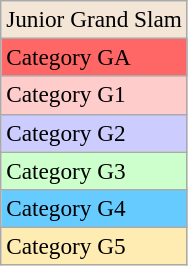<table class="sortable wikitable" style=font-size:97%>
<tr bgcolor=#f3e6d7>
<td>Junior Grand Slam</td>
</tr>
<tr bgcolor=#FF6666>
<td>Category GA</td>
</tr>
<tr bgcolor=#ffcccc>
<td>Category G1</td>
</tr>
<tr bgcolor=#ccccff>
<td>Category G2</td>
</tr>
<tr bgcolor=#CCFFCC>
<td>Category G3</td>
</tr>
<tr bgcolor=#66CCFF>
<td>Category G4</td>
</tr>
<tr bgcolor=#ffecb2>
<td>Category G5</td>
</tr>
</table>
